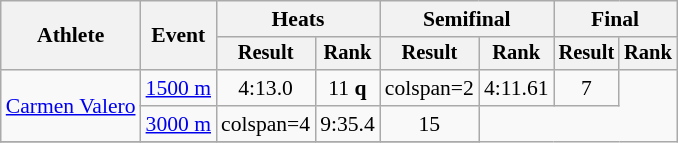<table class="wikitable" style="font-size:90%">
<tr>
<th rowspan="2">Athlete</th>
<th rowspan="2">Event</th>
<th colspan="2">Heats</th>
<th colspan="2">Semifinal</th>
<th colspan="2">Final</th>
</tr>
<tr style="font-size:95%">
<th>Result</th>
<th>Rank</th>
<th>Result</th>
<th>Rank</th>
<th>Result</th>
<th>Rank</th>
</tr>
<tr align=center>
<td align=left rowspan=2><a href='#'>Carmen Valero</a></td>
<td align=left><a href='#'>1500 m</a></td>
<td>4:13.0 <strong></strong></td>
<td>11 <strong>q</strong></td>
<td>colspan=2 </td>
<td>4:11.61 <strong></strong></td>
<td>7</td>
</tr>
<tr align=center>
<td align=left><a href='#'>3000 m</a></td>
<td>colspan=4 </td>
<td>9:35.4</td>
<td>15</td>
</tr>
<tr align=center>
</tr>
</table>
